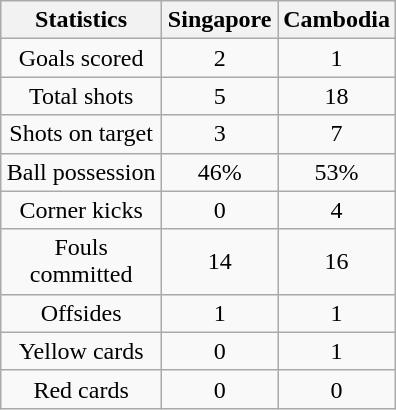<table class="wikitable" style="text-align:center; margin:auto;">
<tr>
<th scope=col width=100>Statistics</th>
<th scope=col width=70>Singapore</th>
<th scope=col width=70>Cambodia</th>
</tr>
<tr>
<td>Goals scored</td>
<td>2</td>
<td>1</td>
</tr>
<tr>
<td>Total shots</td>
<td>5</td>
<td>18</td>
</tr>
<tr>
<td>Shots on target</td>
<td>3</td>
<td>7</td>
</tr>
<tr>
<td>Ball possession</td>
<td>46%</td>
<td>53%</td>
</tr>
<tr>
<td>Corner kicks</td>
<td>0</td>
<td>4</td>
</tr>
<tr>
<td>Fouls committed</td>
<td>14</td>
<td>16</td>
</tr>
<tr>
<td>Offsides</td>
<td>1</td>
<td>1</td>
</tr>
<tr>
<td>Yellow cards</td>
<td>0</td>
<td>1</td>
</tr>
<tr>
<td>Red cards</td>
<td>0</td>
<td>0</td>
</tr>
</table>
